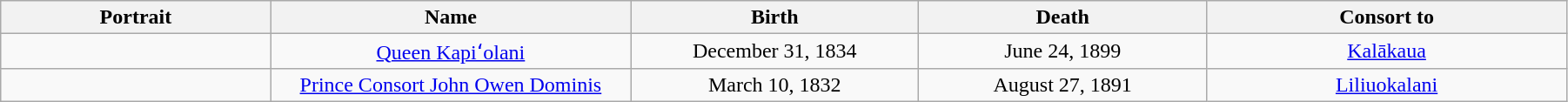<table width=95% class="wikitable">
<tr>
<th width=15%>Portrait</th>
<th width=20%>Name</th>
<th width=16%>Birth</th>
<th width=16%>Death</th>
<th width=20%>Consort to</th>
</tr>
<tr>
<td align="center"></td>
<td align="center"><a href='#'>Queen Kapiʻolani</a></td>
<td align="center">December 31, 1834</td>
<td align="center">June 24, 1899</td>
<td align="center"><a href='#'>Kalākaua</a></td>
</tr>
<tr>
<td align="center"></td>
<td align="center"><a href='#'>Prince Consort John Owen Dominis</a></td>
<td align="center">March 10, 1832</td>
<td align="center">August 27, 1891</td>
<td align="center"><a href='#'>Liliuokalani</a></td>
</tr>
</table>
